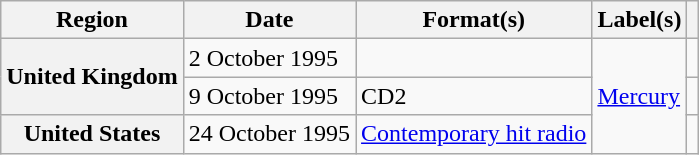<table class="wikitable plainrowheaders">
<tr>
<th scope="col">Region</th>
<th scope="col">Date</th>
<th scope="col">Format(s)</th>
<th scope="col">Label(s)</th>
<th scope="col"></th>
</tr>
<tr>
<th scope="row" rowspan="2">United Kingdom</th>
<td>2 October 1995</td>
<td></td>
<td rowspan="3"><a href='#'>Mercury</a></td>
<td></td>
</tr>
<tr>
<td>9 October 1995</td>
<td>CD2</td>
<td></td>
</tr>
<tr>
<th scope="row">United States</th>
<td>24 October 1995</td>
<td><a href='#'>Contemporary hit radio</a></td>
<td></td>
</tr>
</table>
